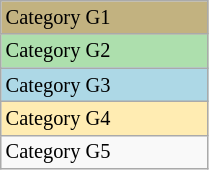<table class="wikitable" style="font-size:85%;" width=11%>
<tr bgcolor=#C2B280>
<td>Category G1</td>
</tr>
<tr bgcolor="#ADDFAD">
<td>Category G2</td>
</tr>
<tr bgcolor="lightblue">
<td>Category G3</td>
</tr>
<tr bgcolor=#ffecb2>
<td>Category G4</td>
</tr>
<tr>
<td>Category G5</td>
</tr>
</table>
